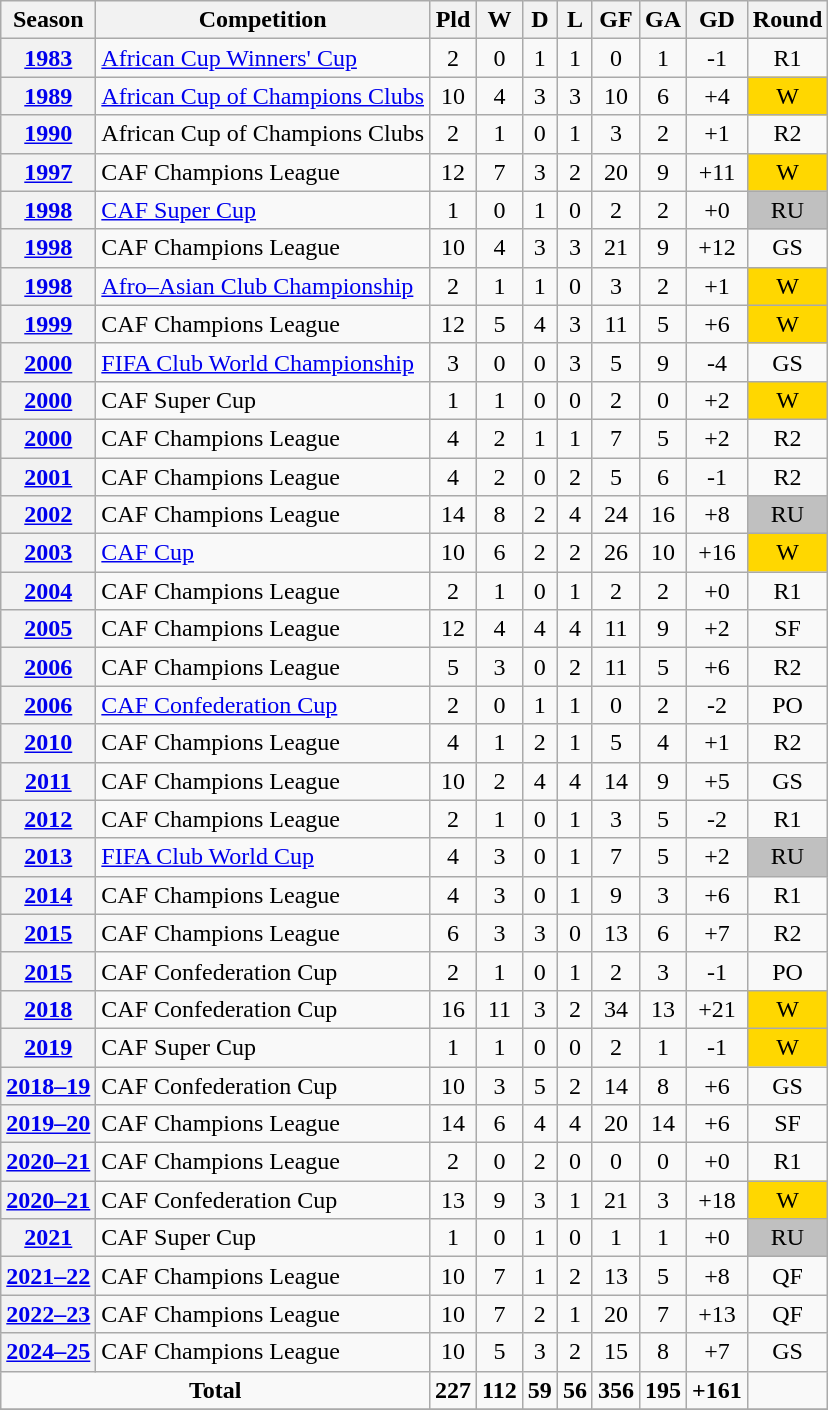<table class="wikitable plainrowheaders sortable" style="text-align:center;">
<tr>
<th scope="col">Season</th>
<th scope="col">Competition</th>
<th scope="col">Pld</th>
<th scope="col">W</th>
<th scope="col">D</th>
<th scope="col">L</th>
<th scope="col">GF</th>
<th scope="col">GA</th>
<th scope="col">GD</th>
<th>Round</th>
</tr>
<tr>
<th scope="row" style="text-align:center"><a href='#'>1983</a></th>
<td align="left"><a href='#'>African Cup Winners' Cup</a></td>
<td>2</td>
<td>0</td>
<td>1</td>
<td>1</td>
<td>0</td>
<td>1</td>
<td>-1</td>
<td>R1</td>
</tr>
<tr>
<th scope="row" style="text-align:center"><a href='#'>1989</a></th>
<td align="left"><a href='#'>African Cup of Champions Clubs</a></td>
<td>10</td>
<td>4</td>
<td>3</td>
<td>3</td>
<td>10</td>
<td>6</td>
<td>+4</td>
<td style="text-align:center; background:gold;">W</td>
</tr>
<tr>
<th scope="row" style="text-align:center"><a href='#'>1990</a></th>
<td align="left">African Cup of Champions Clubs</td>
<td>2</td>
<td>1</td>
<td>0</td>
<td>1</td>
<td>3</td>
<td>2</td>
<td>+1</td>
<td>R2</td>
</tr>
<tr>
<th scope="row" style="text-align:center"><a href='#'>1997</a></th>
<td align="left">CAF Champions League</td>
<td>12</td>
<td>7</td>
<td>3</td>
<td>2</td>
<td>20</td>
<td>9</td>
<td>+11</td>
<td style="text-align:center; background:gold;">W</td>
</tr>
<tr>
<th scope="row" style="text-align:center"><a href='#'>1998</a></th>
<td align="left"><a href='#'>CAF Super Cup</a></td>
<td>1</td>
<td>0</td>
<td>1</td>
<td>0</td>
<td>2</td>
<td>2</td>
<td>+0</td>
<td style="text-align:center; background:silver;">RU</td>
</tr>
<tr>
<th scope="row" style="text-align:center"><a href='#'>1998</a></th>
<td align="left">CAF Champions League</td>
<td>10</td>
<td>4</td>
<td>3</td>
<td>3</td>
<td>21</td>
<td>9</td>
<td>+12</td>
<td>GS</td>
</tr>
<tr>
<th scope="row" style="text-align:center"><a href='#'>1998</a></th>
<td align="left"><a href='#'>Afro–Asian Club Championship</a></td>
<td>2</td>
<td>1</td>
<td>1</td>
<td>0</td>
<td>3</td>
<td>2</td>
<td>+1</td>
<td style="text-align:center; background:gold;">W</td>
</tr>
<tr>
<th scope="row" style="text-align:center"><a href='#'>1999</a></th>
<td align="left">CAF Champions League</td>
<td>12</td>
<td>5</td>
<td>4</td>
<td>3</td>
<td>11</td>
<td>5</td>
<td>+6</td>
<td style="text-align:center; background:gold;">W</td>
</tr>
<tr>
<th scope="row" style="text-align:center"><a href='#'>2000</a></th>
<td align="left"><a href='#'>FIFA Club World Championship</a></td>
<td>3</td>
<td>0</td>
<td>0</td>
<td>3</td>
<td>5</td>
<td>9</td>
<td>-4</td>
<td>GS</td>
</tr>
<tr>
<th scope="row" style="text-align:center"><a href='#'>2000</a></th>
<td align="left">CAF Super Cup</td>
<td>1</td>
<td>1</td>
<td>0</td>
<td>0</td>
<td>2</td>
<td>0</td>
<td>+2</td>
<td style="text-align:center; background:gold;">W</td>
</tr>
<tr>
<th scope="row" style="text-align:center"><a href='#'>2000</a></th>
<td align="left">CAF Champions League</td>
<td>4</td>
<td>2</td>
<td>1</td>
<td>1</td>
<td>7</td>
<td>5</td>
<td>+2</td>
<td>R2</td>
</tr>
<tr>
<th scope="row" style="text-align:center"><a href='#'>2001</a></th>
<td align="left">CAF Champions League</td>
<td>4</td>
<td>2</td>
<td>0</td>
<td>2</td>
<td>5</td>
<td>6</td>
<td>-1</td>
<td>R2</td>
</tr>
<tr>
<th scope="row" style="text-align:center"><a href='#'>2002</a></th>
<td align="left">CAF Champions League</td>
<td>14</td>
<td>8</td>
<td>2</td>
<td>4</td>
<td>24</td>
<td>16</td>
<td>+8</td>
<td style="text-align:center; background:silver;">RU</td>
</tr>
<tr>
<th scope="row" style="text-align:center"><a href='#'>2003</a></th>
<td align="left"><a href='#'>CAF Cup</a></td>
<td>10</td>
<td>6</td>
<td>2</td>
<td>2</td>
<td>26</td>
<td>10</td>
<td>+16</td>
<td style="text-align:center; background:gold;">W</td>
</tr>
<tr>
<th scope="row" style="text-align:center"><a href='#'>2004</a></th>
<td align="left">CAF Champions League</td>
<td>2</td>
<td>1</td>
<td>0</td>
<td>1</td>
<td>2</td>
<td>2</td>
<td>+0</td>
<td>R1</td>
</tr>
<tr>
<th scope="row" style="text-align:center"><a href='#'>2005</a></th>
<td align="left">CAF Champions League</td>
<td>12</td>
<td>4</td>
<td>4</td>
<td>4</td>
<td>11</td>
<td>9</td>
<td>+2</td>
<td>SF</td>
</tr>
<tr>
<th scope="row" style="text-align:center"><a href='#'>2006</a></th>
<td align="left">CAF Champions League</td>
<td>5</td>
<td>3</td>
<td>0</td>
<td>2</td>
<td>11</td>
<td>5</td>
<td>+6</td>
<td>R2</td>
</tr>
<tr>
<th scope="row" style="text-align:center"><a href='#'>2006</a></th>
<td align="left"><a href='#'>CAF Confederation Cup</a></td>
<td>2</td>
<td>0</td>
<td>1</td>
<td>1</td>
<td>0</td>
<td>2</td>
<td>-2</td>
<td>PO</td>
</tr>
<tr>
<th scope="row" style="text-align:center"><a href='#'>2010</a></th>
<td align="left">CAF Champions League</td>
<td>4</td>
<td>1</td>
<td>2</td>
<td>1</td>
<td>5</td>
<td>4</td>
<td>+1</td>
<td>R2</td>
</tr>
<tr>
<th scope="row" style="text-align:center"><a href='#'>2011</a></th>
<td align="left">CAF Champions League</td>
<td>10</td>
<td>2</td>
<td>4</td>
<td>4</td>
<td>14</td>
<td>9</td>
<td>+5</td>
<td>GS</td>
</tr>
<tr>
<th scope="row" style="text-align:center"><a href='#'>2012</a></th>
<td align="left">CAF Champions League</td>
<td>2</td>
<td>1</td>
<td>0</td>
<td>1</td>
<td>3</td>
<td>5</td>
<td>-2</td>
<td>R1</td>
</tr>
<tr>
<th scope="row" style="text-align:center"><a href='#'>2013</a></th>
<td align="left"><a href='#'>FIFA Club World Cup</a></td>
<td>4</td>
<td>3</td>
<td>0</td>
<td>1</td>
<td>7</td>
<td>5</td>
<td>+2</td>
<td style="text-align:center; background:silver;">RU</td>
</tr>
<tr>
<th scope="row" style="text-align:center"><a href='#'>2014</a></th>
<td align="left">CAF Champions League</td>
<td>4</td>
<td>3</td>
<td>0</td>
<td>1</td>
<td>9</td>
<td>3</td>
<td>+6</td>
<td>R1</td>
</tr>
<tr>
<th scope="row" style="text-align:center"><a href='#'>2015</a></th>
<td align="left">CAF Champions League</td>
<td>6</td>
<td>3</td>
<td>3</td>
<td>0</td>
<td>13</td>
<td>6</td>
<td>+7</td>
<td>R2</td>
</tr>
<tr>
<th scope="row" style="text-align:center"><a href='#'>2015</a></th>
<td align="left">CAF Confederation Cup</td>
<td>2</td>
<td>1</td>
<td>0</td>
<td>1</td>
<td>2</td>
<td>3</td>
<td>-1</td>
<td>PO</td>
</tr>
<tr>
<th scope="row" style="text-align:center"><a href='#'>2018</a></th>
<td align="left">CAF Confederation Cup</td>
<td>16</td>
<td>11</td>
<td>3</td>
<td>2</td>
<td>34</td>
<td>13</td>
<td>+21</td>
<td style="text-align:center; background:gold;">W</td>
</tr>
<tr>
<th scope="row" style="text-align:center"><a href='#'>2019</a></th>
<td align="left">CAF Super Cup</td>
<td>1</td>
<td>1</td>
<td>0</td>
<td>0</td>
<td>2</td>
<td>1</td>
<td>-1</td>
<td style="text-align:center; background:gold;">W</td>
</tr>
<tr>
<th scope="row" style="text-align:center"><a href='#'>2018–19</a></th>
<td align="left">CAF Confederation Cup</td>
<td>10</td>
<td>3</td>
<td>5</td>
<td>2</td>
<td>14</td>
<td>8</td>
<td>+6</td>
<td>GS</td>
</tr>
<tr>
<th scope="row" style="text-align:center"><a href='#'>2019–20</a></th>
<td align="left">CAF Champions League</td>
<td>14</td>
<td>6</td>
<td>4</td>
<td>4</td>
<td>20</td>
<td>14</td>
<td>+6</td>
<td>SF</td>
</tr>
<tr>
<th scope="row" style="text-align:center"><a href='#'>2020–21</a></th>
<td align="left">CAF Champions League</td>
<td>2</td>
<td>0</td>
<td>2</td>
<td>0</td>
<td>0</td>
<td>0</td>
<td>+0</td>
<td>R1</td>
</tr>
<tr>
<th scope="row" style="text-align:center"><a href='#'>2020–21</a></th>
<td align="left">CAF Confederation Cup</td>
<td>13</td>
<td>9</td>
<td>3</td>
<td>1</td>
<td>21</td>
<td>3</td>
<td>+18</td>
<td style="text-align:center; background:gold;">W</td>
</tr>
<tr>
<th scope="row" style="text-align:center"><a href='#'>2021</a></th>
<td align="left">CAF Super Cup</td>
<td>1</td>
<td>0</td>
<td>1</td>
<td>0</td>
<td>1</td>
<td>1</td>
<td>+0</td>
<td style="text-align:center; background:silver;">RU</td>
</tr>
<tr>
<th scope="row" style="text-align:center"><a href='#'>2021–22</a></th>
<td align="left">CAF Champions League</td>
<td>10</td>
<td>7</td>
<td>1</td>
<td>2</td>
<td>13</td>
<td>5</td>
<td>+8</td>
<td>QF</td>
</tr>
<tr>
<th scope="row" style="text-align:center"><a href='#'>2022–23</a></th>
<td align="left">CAF Champions League</td>
<td>10</td>
<td>7</td>
<td>2</td>
<td>1</td>
<td>20</td>
<td>7</td>
<td>+13</td>
<td>QF</td>
</tr>
<tr>
<th scope="row" style="text-align:center"><a href='#'>2024–25</a></th>
<td align="left">CAF Champions League</td>
<td>10</td>
<td>5</td>
<td>3</td>
<td>2</td>
<td>15</td>
<td>8</td>
<td>+7</td>
<td>GS</td>
</tr>
<tr>
<td colspan="2"><strong>Total</strong></td>
<td><strong>227</strong></td>
<td><strong>112</strong></td>
<td><strong>59</strong></td>
<td><strong>56</strong></td>
<td><strong>356</strong></td>
<td><strong>195</strong></td>
<td><strong>+161</strong></td>
<td></td>
</tr>
<tr>
</tr>
</table>
